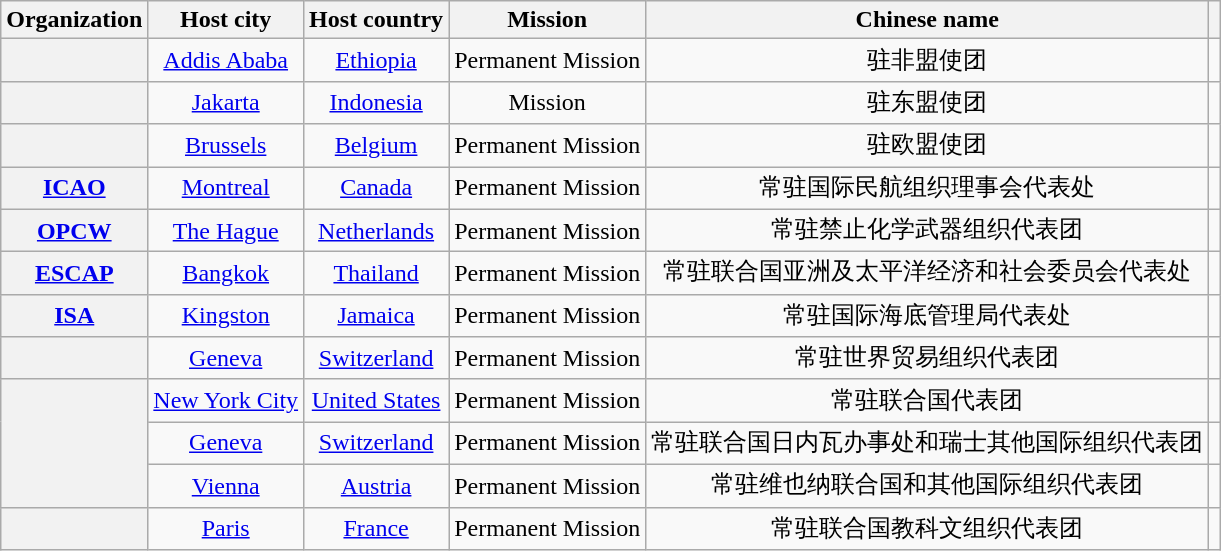<table class="wikitable plainrowheaders" style="text-align:center;">
<tr>
<th scope="col">Organization</th>
<th scope="col">Host city</th>
<th scope="col">Host country</th>
<th scope="col">Mission</th>
<th>Chinese name</th>
<th scope="col"></th>
</tr>
<tr>
<th scope="row"></th>
<td><a href='#'>Addis Ababa</a></td>
<td><a href='#'>Ethiopia</a></td>
<td>Permanent Mission</td>
<td>驻非盟使团</td>
<td></td>
</tr>
<tr>
<th scope="row"></th>
<td><a href='#'>Jakarta</a></td>
<td><a href='#'>Indonesia</a></td>
<td>Mission</td>
<td>驻东盟使团</td>
<td></td>
</tr>
<tr>
<th scope="row"></th>
<td><a href='#'>Brussels</a></td>
<td><a href='#'>Belgium</a></td>
<td>Permanent Mission</td>
<td>驻欧盟使团</td>
<td></td>
</tr>
<tr>
<th scope="row"><a href='#'>ICAO</a></th>
<td><a href='#'>Montreal</a></td>
<td><a href='#'>Canada</a></td>
<td>Permanent Mission</td>
<td>常驻国际民航组织理事会代表处</td>
<td></td>
</tr>
<tr>
<th scope="row"><a href='#'>OPCW</a></th>
<td><a href='#'>The Hague</a></td>
<td><a href='#'>Netherlands</a></td>
<td>Permanent Mission</td>
<td>常驻禁止化学武器组织代表团</td>
<td></td>
</tr>
<tr>
<th scope="row"><a href='#'>ESCAP</a></th>
<td><a href='#'>Bangkok</a></td>
<td><a href='#'>Thailand</a></td>
<td>Permanent Mission</td>
<td>常驻联合国亚洲及太平洋经济和社会委员会代表处</td>
<td></td>
</tr>
<tr>
<th scope="row"><a href='#'>ISA</a></th>
<td><a href='#'>Kingston</a></td>
<td><a href='#'>Jamaica</a></td>
<td>Permanent Mission</td>
<td>常驻国际海底管理局代表处</td>
<td></td>
</tr>
<tr>
<th scope="row"></th>
<td><a href='#'>Geneva</a></td>
<td><a href='#'>Switzerland</a></td>
<td>Permanent Mission</td>
<td>常驻世界贸易组织代表团</td>
<td></td>
</tr>
<tr>
<th rowspan="3" scope="row"></th>
<td><a href='#'>New York City</a></td>
<td><a href='#'>United States</a></td>
<td>Permanent Mission</td>
<td>常驻联合国代表团</td>
<td></td>
</tr>
<tr>
<td><a href='#'>Geneva</a></td>
<td><a href='#'>Switzerland</a></td>
<td>Permanent Mission</td>
<td>常驻联合国日内瓦办事处和瑞士其他国际组织代表团</td>
<td></td>
</tr>
<tr>
<td><a href='#'>Vienna</a></td>
<td><a href='#'>Austria</a></td>
<td>Permanent Mission</td>
<td>常驻维也纳联合国和其他国际组织代表团</td>
<td></td>
</tr>
<tr>
<th scope="row"></th>
<td><a href='#'>Paris</a></td>
<td><a href='#'>France</a></td>
<td>Permanent Mission</td>
<td>常驻联合国教科文组织代表团</td>
<td></td>
</tr>
</table>
